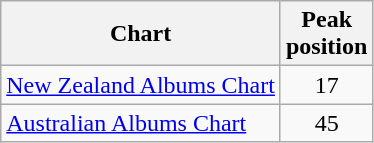<table class="wikitable sortable">
<tr>
<th>Chart</th>
<th>Peak<br>position</th>
</tr>
<tr>
<td><a href='#'>New Zealand Albums Chart</a></td>
<td align="center">17</td>
</tr>
<tr>
<td><a href='#'>Australian Albums Chart</a></td>
<td align="center">45</td>
</tr>
</table>
